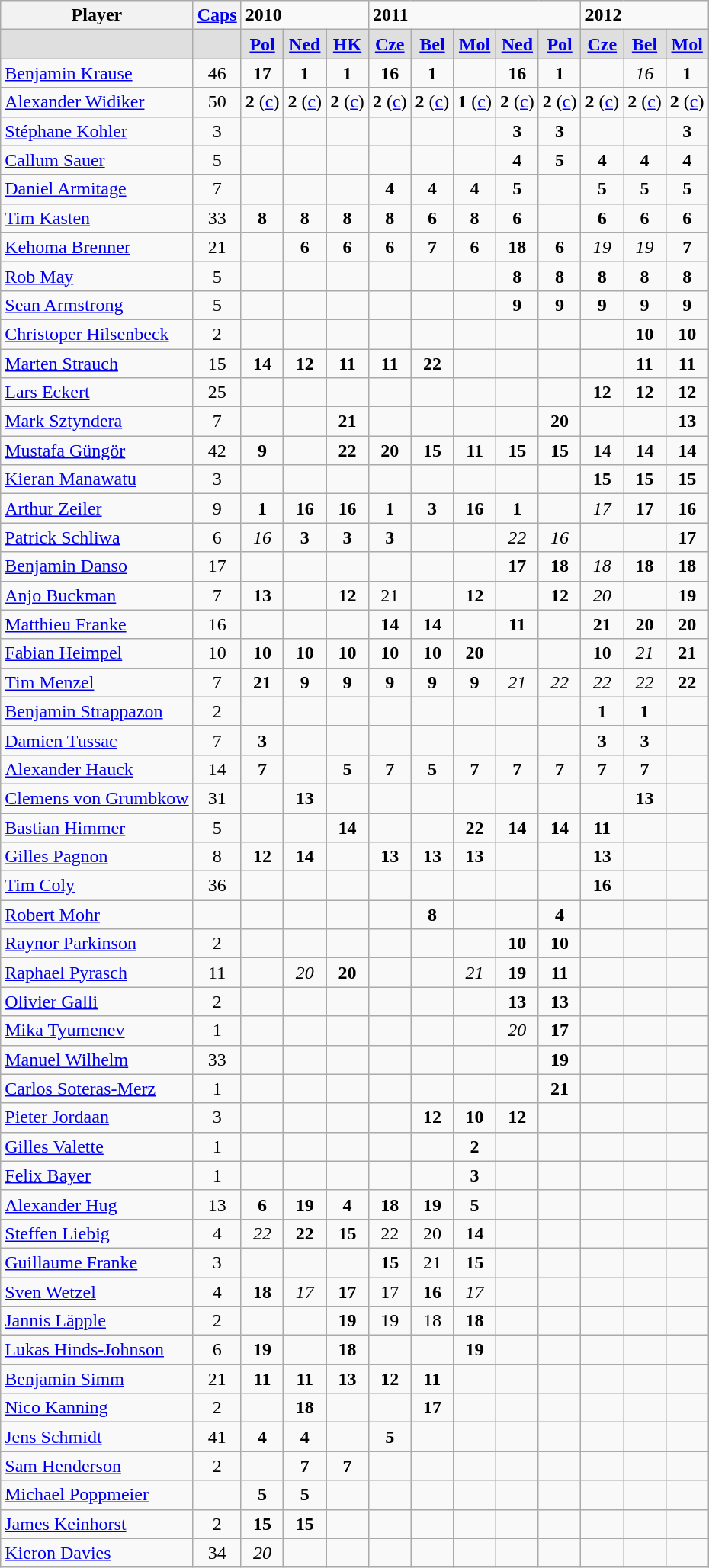<table class="wikitable">
<tr>
<th>Player</th>
<th><a href='#'>Caps</a></th>
<td colspan=3><strong>2010</strong></td>
<td colspan=5><strong>2011</strong></td>
<td colspan=5><strong>2012</strong></td>
</tr>
<tr align="center" bgcolor="#dfdfdf">
<td></td>
<td></td>
<td><strong><a href='#'>Pol</a></strong></td>
<td><strong><a href='#'>Ned</a></strong></td>
<td><strong><a href='#'>HK</a></strong></td>
<td><strong><a href='#'>Cze</a></strong></td>
<td><strong><a href='#'>Bel</a></strong></td>
<td><strong><a href='#'>Mol</a></strong></td>
<td><strong><a href='#'>Ned</a></strong></td>
<td><strong><a href='#'>Pol</a></strong></td>
<td><strong><a href='#'>Cze</a></strong></td>
<td><strong><a href='#'>Bel</a></strong></td>
<td><strong><a href='#'>Mol</a></strong></td>
</tr>
<tr align="center">
<td align="left"><a href='#'>Benjamin Krause</a></td>
<td>46</td>
<td><strong>17</strong> </td>
<td><strong>1</strong></td>
<td><strong>1</strong> </td>
<td><strong>16</strong> </td>
<td><strong>1</strong></td>
<td></td>
<td><strong>16</strong> </td>
<td><strong>1</strong></td>
<td></td>
<td><em>16</em></td>
<td><strong>1</strong> </td>
</tr>
<tr align="center">
<td align="left"><a href='#'>Alexander Widiker</a></td>
<td>50</td>
<td><strong>2</strong> (<a href='#'>c</a>) </td>
<td><strong>2</strong> (<a href='#'>c</a>)</td>
<td><strong>2</strong> (<a href='#'>c</a>) </td>
<td><strong>2</strong> (<a href='#'>c</a>)</td>
<td><strong>2</strong> (<a href='#'>c</a>)</td>
<td><strong>1</strong> (<a href='#'>c</a>)</td>
<td><strong>2</strong> (<a href='#'>c</a>)</td>
<td><strong>2</strong> (<a href='#'>c</a>) </td>
<td><strong>2</strong> (<a href='#'>c</a>) </td>
<td><strong>2</strong> (<a href='#'>c</a>)</td>
<td><strong>2</strong> (<a href='#'>c</a>)</td>
</tr>
<tr align="center">
<td align="left"><a href='#'>Stéphane Kohler</a></td>
<td>3</td>
<td></td>
<td></td>
<td></td>
<td></td>
<td></td>
<td></td>
<td><strong>3</strong>  </td>
<td><strong>3</strong></td>
<td></td>
<td></td>
<td><strong>3</strong> </td>
</tr>
<tr align="center">
<td align="left"><a href='#'>Callum Sauer</a></td>
<td>5</td>
<td></td>
<td></td>
<td></td>
<td></td>
<td></td>
<td></td>
<td><strong>4</strong></td>
<td><strong>5</strong></td>
<td><strong>4</strong></td>
<td><strong>4</strong> </td>
<td><strong>4</strong></td>
</tr>
<tr align="center">
<td align="left"><a href='#'>Daniel Armitage</a></td>
<td>7</td>
<td></td>
<td></td>
<td></td>
<td><strong>4</strong></td>
<td><strong>4</strong></td>
<td><strong>4</strong> </td>
<td><strong>5</strong> </td>
<td></td>
<td><strong>5</strong></td>
<td><strong>5</strong></td>
<td><strong>5</strong> </td>
</tr>
<tr align="center">
<td align="left"><a href='#'>Tim Kasten</a></td>
<td>33</td>
<td><strong>8</strong></td>
<td><strong>8</strong></td>
<td><strong>8</strong></td>
<td><strong>8</strong></td>
<td><strong>6</strong></td>
<td><strong>8</strong></td>
<td><strong>6</strong> </td>
<td></td>
<td><strong>6</strong></td>
<td><strong>6</strong></td>
<td><strong>6</strong></td>
</tr>
<tr align="center">
<td align="left"><a href='#'>Kehoma Brenner</a></td>
<td>21</td>
<td></td>
<td><strong>6</strong>  </td>
<td><strong>6</strong> </td>
<td><strong>6</strong></td>
<td><strong>7</strong> </td>
<td><strong>6</strong> </td>
<td><strong>18</strong> </td>
<td><strong>6</strong> </td>
<td><em>19</em></td>
<td><em>19</em></td>
<td><strong>7</strong> </td>
</tr>
<tr align="center">
<td align="left"><a href='#'>Rob May</a></td>
<td>5</td>
<td></td>
<td></td>
<td></td>
<td></td>
<td></td>
<td></td>
<td><strong>8</strong> </td>
<td><strong>8</strong> </td>
<td><strong>8</strong></td>
<td><strong>8</strong></td>
<td><strong>8</strong></td>
</tr>
<tr align="center">
<td align="left"><a href='#'>Sean Armstrong</a></td>
<td>5</td>
<td></td>
<td></td>
<td></td>
<td></td>
<td></td>
<td></td>
<td><strong>9</strong></td>
<td><strong>9</strong></td>
<td><strong>9</strong></td>
<td><strong>9</strong></td>
<td><strong>9</strong> </td>
</tr>
<tr align="center">
<td align="left"><a href='#'>Christoper Hilsenbeck</a></td>
<td>2</td>
<td></td>
<td></td>
<td></td>
<td></td>
<td></td>
<td></td>
<td></td>
<td></td>
<td></td>
<td><strong>10</strong></td>
<td><strong>10</strong> </td>
</tr>
<tr align="center">
<td align="left"><a href='#'>Marten Strauch</a></td>
<td>15</td>
<td><strong>14</strong></td>
<td><strong>12</strong></td>
<td><strong>11</strong></td>
<td><strong>11</strong></td>
<td><strong>22</strong> </td>
<td></td>
<td></td>
<td></td>
<td></td>
<td><strong>11</strong> </td>
<td><strong>11</strong></td>
</tr>
<tr align="center">
<td align="left"><a href='#'>Lars Eckert</a></td>
<td>25</td>
<td></td>
<td></td>
<td></td>
<td></td>
<td></td>
<td></td>
<td></td>
<td></td>
<td><strong>12</strong></td>
<td><strong>12</strong></td>
<td><strong>12</strong></td>
</tr>
<tr align="center">
<td align="left"><a href='#'>Mark Sztyndera</a></td>
<td>7</td>
<td></td>
<td></td>
<td><strong>21</strong> </td>
<td></td>
<td></td>
<td></td>
<td></td>
<td><strong>20</strong> </td>
<td></td>
<td></td>
<td><strong>13</strong> </td>
</tr>
<tr align="center">
<td align="left"><a href='#'>Mustafa Güngör</a></td>
<td>42</td>
<td><strong>9</strong> </td>
<td></td>
<td><strong>22</strong> </td>
<td><strong>20</strong> </td>
<td><strong>15</strong></td>
<td><strong>11</strong></td>
<td><strong>15</strong></td>
<td><strong>15</strong></td>
<td><strong>14</strong> </td>
<td><strong>14</strong></td>
<td><strong>14</strong></td>
</tr>
<tr align="center">
<td align="left"><a href='#'>Kieran Manawatu</a></td>
<td>3</td>
<td></td>
<td></td>
<td></td>
<td></td>
<td></td>
<td></td>
<td></td>
<td></td>
<td><strong>15</strong></td>
<td><strong>15</strong></td>
<td><strong>15</strong></td>
</tr>
<tr align="center">
<td align="left"><a href='#'>Arthur Zeiler</a></td>
<td>9</td>
<td><strong>1</strong> </td>
<td><strong>16</strong> </td>
<td><strong>16</strong> </td>
<td><strong>1</strong></td>
<td><strong>3</strong> </td>
<td><strong>16</strong> </td>
<td><strong>1</strong></td>
<td></td>
<td><em>17</em></td>
<td><strong>17</strong>  </td>
<td><strong>16</strong> </td>
</tr>
<tr align="center">
<td align="left"><a href='#'>Patrick Schliwa</a></td>
<td>6</td>
<td><em>16</em></td>
<td><strong>3</strong> </td>
<td><strong>3</strong> </td>
<td><strong>3</strong> </td>
<td></td>
<td></td>
<td><em>22</em></td>
<td><em>16</em></td>
<td></td>
<td></td>
<td><strong>17</strong> </td>
</tr>
<tr align="center">
<td align="left"><a href='#'>Benjamin Danso</a></td>
<td>17</td>
<td></td>
<td></td>
<td></td>
<td></td>
<td></td>
<td></td>
<td><strong>17</strong> </td>
<td><strong>18</strong> </td>
<td><em>18</em></td>
<td><strong>18</strong> </td>
<td><strong>18</strong> </td>
</tr>
<tr align="center">
<td align="left"><a href='#'>Anjo Buckman</a></td>
<td>7</td>
<td><strong>13</strong></td>
<td></td>
<td><strong>12</strong> </td>
<td>21</td>
<td></td>
<td><strong>12</strong> </td>
<td></td>
<td><strong>12</strong> </td>
<td><em>20</em></td>
<td></td>
<td><strong>19</strong> </td>
</tr>
<tr align="center">
<td align="left"><a href='#'>Matthieu Franke</a></td>
<td>16</td>
<td></td>
<td></td>
<td></td>
<td><strong>14</strong> </td>
<td><strong>14</strong></td>
<td></td>
<td><strong>11</strong> </td>
<td></td>
<td><strong>21</strong> </td>
<td><strong>20</strong> </td>
<td><strong>20</strong> </td>
</tr>
<tr align="center">
<td align="left"><a href='#'>Fabian Heimpel</a></td>
<td>10</td>
<td><strong>10</strong></td>
<td><strong>10</strong></td>
<td><strong>10</strong></td>
<td><strong>10</strong></td>
<td><strong>10</strong> </td>
<td><strong>20</strong> </td>
<td></td>
<td></td>
<td><strong>10</strong></td>
<td><em>21</em></td>
<td><strong>21</strong> </td>
</tr>
<tr align="center">
<td align="left"><a href='#'>Tim Menzel</a></td>
<td>7</td>
<td><strong>21</strong> </td>
<td><strong>9</strong></td>
<td><strong>9</strong> </td>
<td><strong>9</strong></td>
<td><strong>9</strong></td>
<td><strong>9</strong></td>
<td><em>21</em></td>
<td><em>22</em></td>
<td><em>22</em></td>
<td><em>22</em></td>
<td><strong>22</strong> </td>
</tr>
<tr align="center">
<td align="left"><a href='#'>Benjamin Strappazon</a></td>
<td>2</td>
<td></td>
<td></td>
<td></td>
<td></td>
<td></td>
<td></td>
<td></td>
<td></td>
<td><strong>1</strong> </td>
<td><strong>1</strong> </td>
<td></td>
</tr>
<tr align="center">
<td align="left"><a href='#'>Damien Tussac</a></td>
<td>7</td>
<td><strong>3</strong></td>
<td></td>
<td></td>
<td></td>
<td></td>
<td></td>
<td></td>
<td></td>
<td><strong>3</strong></td>
<td><strong>3</strong></td>
<td></td>
</tr>
<tr align="center">
<td align="left"><a href='#'>Alexander Hauck</a></td>
<td>14</td>
<td><strong>7</strong> </td>
<td></td>
<td><strong>5</strong></td>
<td><strong>7</strong></td>
<td><strong>5</strong></td>
<td><strong>7</strong></td>
<td><strong>7</strong></td>
<td><strong>7</strong></td>
<td><strong>7</strong> </td>
<td><strong>7</strong>   </td>
<td></td>
</tr>
<tr align="center">
<td align="left"><a href='#'>Clemens von Grumbkow</a></td>
<td>31</td>
<td></td>
<td><strong>13</strong></td>
<td></td>
<td></td>
<td></td>
<td></td>
<td></td>
<td></td>
<td></td>
<td><strong>13</strong></td>
<td></td>
</tr>
<tr align="center">
<td align="left"><a href='#'>Bastian Himmer</a></td>
<td>5</td>
<td></td>
<td></td>
<td><strong>14</strong></td>
<td></td>
<td></td>
<td><strong>22</strong> </td>
<td><strong>14</strong></td>
<td><strong>14</strong></td>
<td><strong>11</strong> </td>
<td></td>
<td></td>
</tr>
<tr align="center">
<td align="left"><a href='#'>Gilles Pagnon</a></td>
<td>8</td>
<td><strong>12</strong></td>
<td><strong>14</strong> </td>
<td></td>
<td><strong>13</strong></td>
<td><strong>13</strong></td>
<td><strong>13</strong></td>
<td></td>
<td></td>
<td><strong>13</strong></td>
<td></td>
<td></td>
</tr>
<tr align="center">
<td align="left"><a href='#'>Tim Coly</a></td>
<td>36</td>
<td></td>
<td></td>
<td></td>
<td></td>
<td></td>
<td></td>
<td></td>
<td></td>
<td><strong>16</strong> </td>
<td></td>
<td></td>
</tr>
<tr align="center">
<td align="left"><a href='#'>Robert Mohr</a></td>
<td></td>
<td></td>
<td></td>
<td></td>
<td></td>
<td><strong>8</strong></td>
<td></td>
<td></td>
<td><strong>4</strong></td>
<td></td>
<td></td>
<td></td>
</tr>
<tr align="center">
<td align="left"><a href='#'>Raynor Parkinson</a></td>
<td>2</td>
<td></td>
<td></td>
<td></td>
<td></td>
<td></td>
<td></td>
<td><strong>10</strong></td>
<td><strong>10</strong></td>
<td></td>
<td></td>
<td></td>
</tr>
<tr align="center">
<td align="left"><a href='#'>Raphael Pyrasch</a></td>
<td>11</td>
<td></td>
<td><em>20</em></td>
<td><strong>20</strong> </td>
<td></td>
<td></td>
<td><em>21</em></td>
<td><strong>19</strong> </td>
<td><strong>11</strong> </td>
<td></td>
<td></td>
<td></td>
</tr>
<tr align="center">
<td align="left"><a href='#'>Olivier Galli</a></td>
<td>2</td>
<td></td>
<td></td>
<td></td>
<td></td>
<td></td>
<td></td>
<td><strong>13</strong></td>
<td><strong>13</strong></td>
<td></td>
<td></td>
<td></td>
</tr>
<tr align="center">
<td align="left"><a href='#'>Mika Tyumenev</a></td>
<td>1</td>
<td></td>
<td></td>
<td></td>
<td></td>
<td></td>
<td></td>
<td><em>20</em></td>
<td><strong>17</strong> </td>
<td></td>
<td></td>
<td></td>
</tr>
<tr align="center">
<td align="left"><a href='#'>Manuel Wilhelm</a></td>
<td>33</td>
<td></td>
<td></td>
<td></td>
<td></td>
<td></td>
<td></td>
<td></td>
<td><strong>19</strong> </td>
<td></td>
<td></td>
<td></td>
</tr>
<tr align="center">
<td align="left"><a href='#'>Carlos Soteras-Merz</a></td>
<td>1</td>
<td></td>
<td></td>
<td></td>
<td></td>
<td></td>
<td></td>
<td></td>
<td><strong>21</strong> </td>
<td></td>
<td></td>
<td></td>
</tr>
<tr align="center">
<td align="left"><a href='#'>Pieter Jordaan</a></td>
<td>3</td>
<td></td>
<td></td>
<td></td>
<td></td>
<td><strong>12</strong></td>
<td><strong>10</strong></td>
<td><strong>12</strong> </td>
<td></td>
<td></td>
<td></td>
<td></td>
</tr>
<tr align="center">
<td align="left"><a href='#'>Gilles Valette</a></td>
<td>1</td>
<td></td>
<td></td>
<td></td>
<td></td>
<td></td>
<td><strong>2</strong></td>
<td></td>
<td></td>
<td></td>
<td></td>
<td></td>
</tr>
<tr align="center">
<td align="left"><a href='#'>Felix Bayer</a></td>
<td>1</td>
<td></td>
<td></td>
<td></td>
<td></td>
<td></td>
<td><strong>3</strong> </td>
<td></td>
<td></td>
<td></td>
<td></td>
<td></td>
</tr>
<tr align="center">
<td align="left"><a href='#'>Alexander Hug</a></td>
<td>13</td>
<td><strong>6</strong></td>
<td><strong>19</strong> </td>
<td><strong>4</strong> </td>
<td><strong>18</strong> </td>
<td><strong>19</strong> </td>
<td><strong>5</strong> </td>
<td></td>
<td></td>
<td></td>
<td></td>
<td></td>
</tr>
<tr align="center">
<td align="left"><a href='#'>Steffen Liebig</a></td>
<td>4</td>
<td><em>22</em></td>
<td><strong>22</strong> </td>
<td><strong>15</strong> </td>
<td>22</td>
<td>20</td>
<td><strong>14</strong> </td>
<td></td>
<td></td>
<td></td>
<td></td>
<td></td>
</tr>
<tr align="center">
<td align="left"><a href='#'>Guillaume Franke</a></td>
<td>3</td>
<td></td>
<td></td>
<td></td>
<td><strong>15</strong> </td>
<td>21</td>
<td><strong>15</strong></td>
<td></td>
<td></td>
<td></td>
<td></td>
<td></td>
</tr>
<tr align="center">
<td align="left"><a href='#'>Sven Wetzel</a></td>
<td>4</td>
<td><strong>18</strong> </td>
<td><em>17</em></td>
<td><strong>17</strong> </td>
<td>17</td>
<td><strong>16</strong> </td>
<td><em>17</em></td>
<td></td>
<td></td>
<td></td>
<td></td>
<td></td>
</tr>
<tr align="center">
<td align="left"><a href='#'>Jannis Läpple</a></td>
<td>2</td>
<td></td>
<td></td>
<td><strong>19</strong> </td>
<td>19</td>
<td>18</td>
<td><strong>18</strong> </td>
<td></td>
<td></td>
<td></td>
<td></td>
<td></td>
</tr>
<tr align="center">
<td align="left"><a href='#'>Lukas Hinds-Johnson</a></td>
<td>6</td>
<td><strong>19</strong> </td>
<td></td>
<td><strong>18</strong> </td>
<td></td>
<td></td>
<td><strong>19</strong> </td>
<td></td>
<td></td>
<td></td>
<td></td>
<td></td>
</tr>
<tr align="center">
<td align="left"><a href='#'>Benjamin Simm</a></td>
<td>21</td>
<td><strong>11</strong></td>
<td><strong>11</strong></td>
<td><strong>13</strong></td>
<td><strong>12</strong></td>
<td><strong>11</strong></td>
<td></td>
<td></td>
<td></td>
<td></td>
<td></td>
<td></td>
</tr>
<tr align="center">
<td align="left"><a href='#'>Nico Kanning</a></td>
<td>2</td>
<td></td>
<td><strong>18</strong>  </td>
<td></td>
<td></td>
<td><strong>17</strong>  </td>
<td></td>
<td></td>
<td></td>
<td></td>
<td></td>
<td></td>
</tr>
<tr align="center">
<td align="left"><a href='#'>Jens Schmidt</a></td>
<td>41</td>
<td><strong>4</strong> </td>
<td><strong>4</strong> </td>
<td></td>
<td><strong>5</strong> </td>
<td></td>
<td></td>
<td></td>
<td></td>
<td></td>
<td></td>
<td></td>
</tr>
<tr align="center">
<td align="left"><a href='#'>Sam Henderson</a></td>
<td>2</td>
<td></td>
<td><strong>7</strong></td>
<td><strong>7</strong></td>
<td></td>
<td></td>
<td></td>
<td></td>
<td></td>
<td></td>
<td></td>
<td></td>
</tr>
<tr align="center">
<td align="left"><a href='#'>Michael Poppmeier</a></td>
<td></td>
<td><strong>5</strong></td>
<td><strong>5</strong></td>
<td></td>
<td></td>
<td></td>
<td></td>
<td></td>
<td></td>
<td></td>
<td></td>
<td></td>
</tr>
<tr align="center">
<td align="left"><a href='#'>James Keinhorst</a></td>
<td>2</td>
<td><strong>15</strong></td>
<td><strong>15</strong></td>
<td></td>
<td></td>
<td></td>
<td></td>
<td></td>
<td></td>
<td></td>
<td></td>
<td></td>
</tr>
<tr align="center">
<td align="left"><a href='#'>Kieron Davies</a></td>
<td>34</td>
<td><em>20</em></td>
<td></td>
<td></td>
<td></td>
<td></td>
<td></td>
<td></td>
<td></td>
<td></td>
<td></td>
<td></td>
</tr>
</table>
